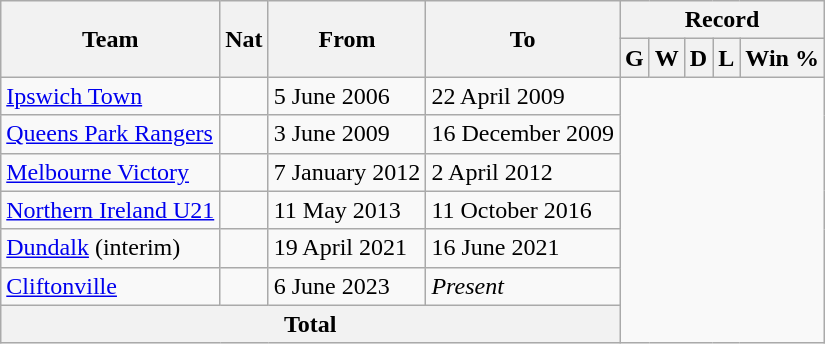<table class="wikitable" style="text-align: center;">
<tr>
<th rowspan="2">Team</th>
<th rowspan="2">Nat</th>
<th rowspan="2">From</th>
<th rowspan="2">To</th>
<th colspan="5">Record</th>
</tr>
<tr>
<th>G</th>
<th>W</th>
<th>D</th>
<th>L</th>
<th>Win %</th>
</tr>
<tr>
<td align=left><a href='#'>Ipswich Town</a></td>
<td></td>
<td align=left>5 June 2006</td>
<td align=left>22 April 2009<br></td>
</tr>
<tr>
<td align=left><a href='#'>Queens Park Rangers</a></td>
<td></td>
<td align=left>3 June 2009</td>
<td align=left>16 December 2009<br></td>
</tr>
<tr>
<td align=left><a href='#'>Melbourne Victory</a></td>
<td></td>
<td align=left>7 January 2012</td>
<td align=left>2 April 2012<br></td>
</tr>
<tr>
<td align=left><a href='#'>Northern Ireland U21</a></td>
<td></td>
<td align=left>11 May 2013</td>
<td align=left>11 October 2016<br></td>
</tr>
<tr>
<td align=left><a href='#'>Dundalk</a> (interim)</td>
<td></td>
<td align=left>19 April 2021</td>
<td align=left>16 June 2021<br></td>
</tr>
<tr>
<td align=left><a href='#'>Cliftonville</a></td>
<td></td>
<td align=left>6 June 2023</td>
<td align=left><em>Present</em><br></td>
</tr>
<tr>
<th colspan="4">Total<br></th>
</tr>
</table>
